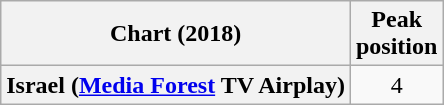<table class="wikitable plainrowheaders" style="text-align:center">
<tr>
<th scope="col">Chart (2018)</th>
<th scope="col">Peak<br> position</th>
</tr>
<tr>
<th scope="row">Israel (<a href='#'>Media Forest</a> TV Airplay)</th>
<td>4</td>
</tr>
</table>
